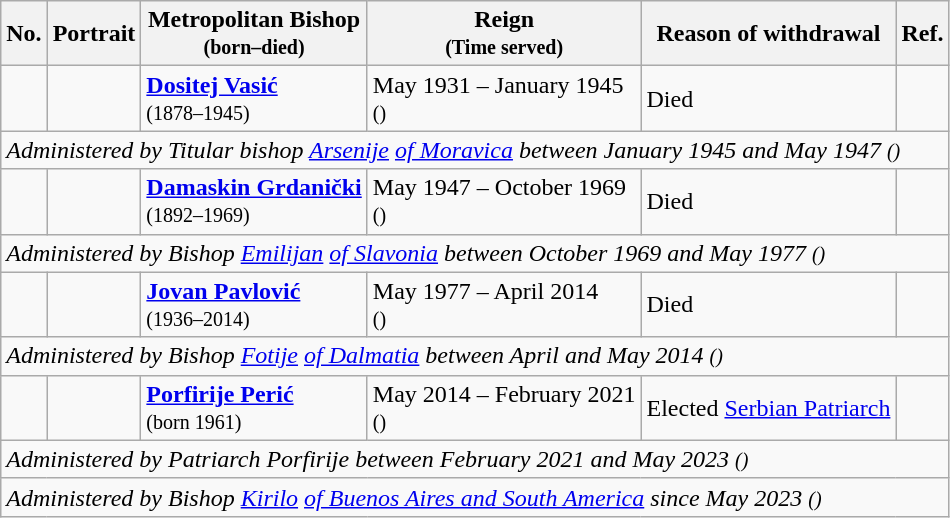<table class = wikitable>
<tr align = left>
<th>No.</th>
<th>Portrait</th>
<th>Metropolitan Bishop<br><small>(born–died)</small></th>
<th>Reign<br><small>(Time served)</small></th>
<th>Reason of withdrawal</th>
<th>Ref.</th>
</tr>
<tr>
<td></td>
<td></td>
<td><strong><a href='#'>Dositej Vasić</a></strong><br><small>(1878–1945)</small></td>
<td>May 1931 – January 1945<br><small>()</small></td>
<td>Died</td>
<td></td>
</tr>
<tr>
<td colspan=6><em>Administered by Titular bishop <a href='#'>Arsenije</a> <a href='#'>of Moravica</a> between January 1945 and May 1947 <small>()</small></em></td>
</tr>
<tr>
<td></td>
<td></td>
<td><strong><a href='#'>Damaskin Grdanički</a></strong><br><small>(1892–1969)</small></td>
<td>May 1947 – October 1969<br><small>()</small></td>
<td>Died</td>
<td></td>
</tr>
<tr>
<td colspan=6><em>Administered by Bishop <a href='#'>Emilijan</a> <a href='#'>of Slavonia</a> between October 1969 and May 1977 <small>()</small></em></td>
</tr>
<tr>
<td></td>
<td></td>
<td><strong><a href='#'>Jovan Pavlović</a></strong><br><small>(1936–2014)</small></td>
<td>May 1977 – April 2014<br><small>()</small></td>
<td>Died</td>
<td></td>
</tr>
<tr>
<td colspan=6><em>Administered by Bishop <a href='#'>Fotije</a> <a href='#'>of Dalmatia</a> between April and May 2014 <small>()</small></em></td>
</tr>
<tr>
<td></td>
<td></td>
<td><strong><a href='#'>Porfirije Perić</a></strong><br><small>(born 1961)</small></td>
<td>May 2014 – February 2021<br><small>()</small></td>
<td>Elected <a href='#'>Serbian Patriarch</a></td>
<td></td>
</tr>
<tr>
<td colspan=6><em>Administered by Patriarch Porfirije between February 2021 and May 2023 <small>()</small></em></td>
</tr>
<tr>
<td colspan=6><em>Administered by Bishop <a href='#'>Kirilo</a> <a href='#'>of Buenos Aires and South America</a> since May 2023 <small>()</small></em></td>
</tr>
</table>
